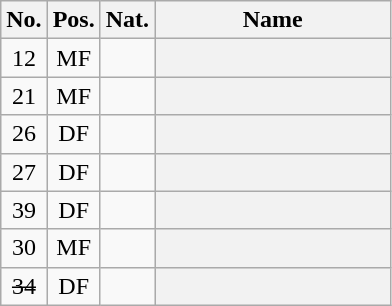<table class="wikitable sortable plainrowheaders" style="text-align:center">
<tr>
<th scope="col">No.</th>
<th scope="col">Pos.</th>
<th scope="col">Nat.</th>
<th width="150" scope="col">Name</th>
</tr>
<tr>
<td>12</td>
<td>MF</td>
<td></td>
<th scope="row"></th>
</tr>
<tr>
<td>21</td>
<td>MF</td>
<td></td>
<th scope="row"></th>
</tr>
<tr>
<td>26</td>
<td>DF</td>
<td></td>
<th scope="row"></th>
</tr>
<tr>
<td>27</td>
<td>DF</td>
<td></td>
<th scope="row"></th>
</tr>
<tr>
<td>39</td>
<td>DF</td>
<td></td>
<th scope="row"></th>
</tr>
<tr>
<td>30</td>
<td>MF</td>
<td></td>
<th scope="row"></th>
</tr>
<tr>
<td><s>34</s> </td>
<td>DF</td>
<td></td>
<th scope="row"></th>
</tr>
</table>
